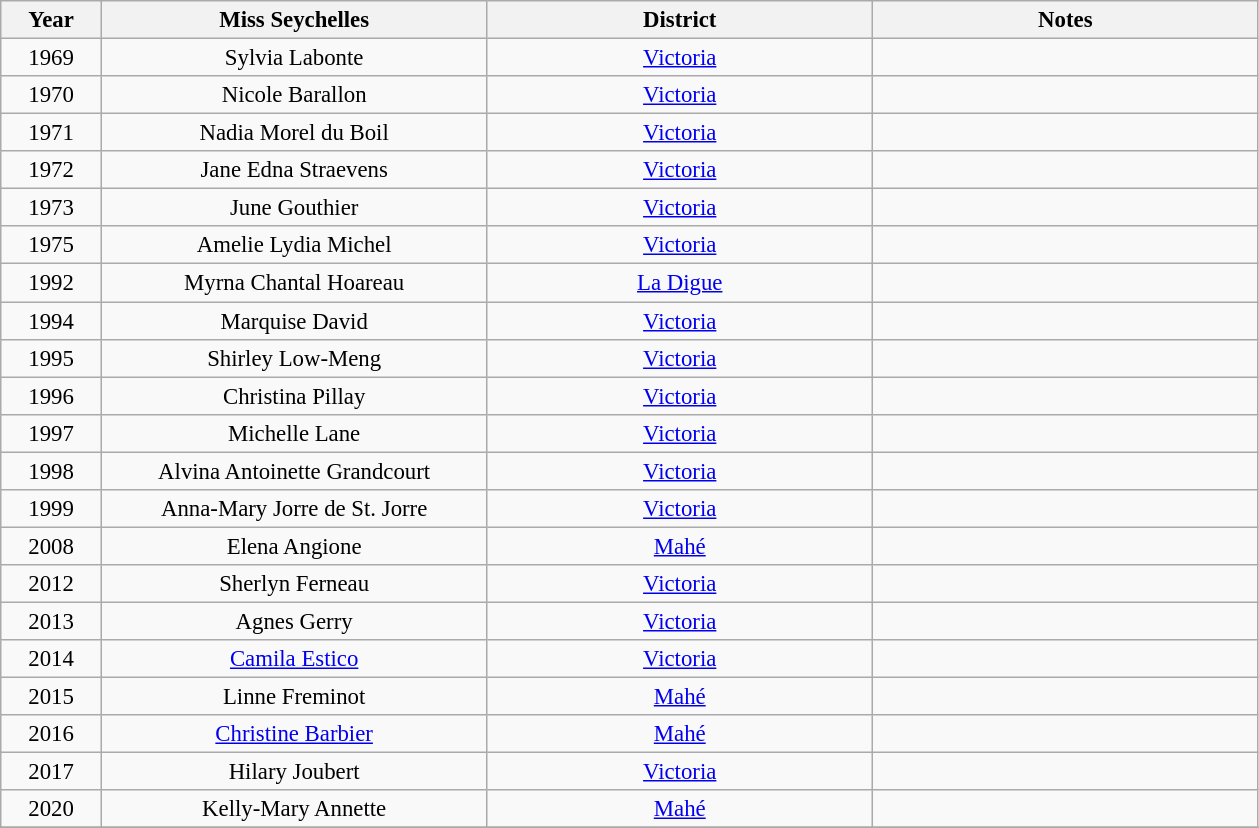<table class="wikitable sortable" style="font-size: 95%; text-align:center;">
<tr>
<th width="60">Year</th>
<th width="250">Miss Seychelles</th>
<th width="250">District</th>
<th width="250">Notes</th>
</tr>
<tr>
<td>1969</td>
<td>Sylvia Labonte</td>
<td><a href='#'>Victoria</a></td>
<td></td>
</tr>
<tr>
<td>1970</td>
<td>Nicole Barallon</td>
<td><a href='#'>Victoria</a></td>
<td></td>
</tr>
<tr>
<td>1971</td>
<td>Nadia Morel du Boil</td>
<td><a href='#'>Victoria</a></td>
<td></td>
</tr>
<tr>
<td>1972</td>
<td>Jane Edna Straevens</td>
<td><a href='#'>Victoria</a></td>
<td></td>
</tr>
<tr>
<td>1973</td>
<td>June Gouthier</td>
<td><a href='#'>Victoria</a></td>
<td></td>
</tr>
<tr>
<td>1975</td>
<td>Amelie Lydia Michel</td>
<td><a href='#'>Victoria</a></td>
<td></td>
</tr>
<tr>
<td>1992</td>
<td>Myrna Chantal Hoareau</td>
<td><a href='#'>La Digue</a></td>
<td></td>
</tr>
<tr>
<td>1994</td>
<td>Marquise David</td>
<td><a href='#'>Victoria</a></td>
<td></td>
</tr>
<tr>
<td>1995</td>
<td>Shirley Low-Meng</td>
<td><a href='#'>Victoria</a></td>
<td></td>
</tr>
<tr>
<td>1996</td>
<td>Christina Pillay</td>
<td><a href='#'>Victoria</a></td>
<td></td>
</tr>
<tr>
<td>1997</td>
<td>Michelle Lane</td>
<td><a href='#'>Victoria</a></td>
<td></td>
</tr>
<tr>
<td>1998</td>
<td>Alvina Antoinette Grandcourt</td>
<td><a href='#'>Victoria</a></td>
<td></td>
</tr>
<tr>
<td>1999</td>
<td>Anna-Mary Jorre de St. Jorre</td>
<td><a href='#'>Victoria</a></td>
<td></td>
</tr>
<tr>
<td>2008</td>
<td>Elena Angione</td>
<td><a href='#'>Mahé</a></td>
<td></td>
</tr>
<tr>
<td>2012</td>
<td>Sherlyn Ferneau</td>
<td><a href='#'>Victoria</a></td>
<td></td>
</tr>
<tr>
<td>2013</td>
<td>Agnes Gerry</td>
<td><a href='#'>Victoria</a></td>
<td></td>
</tr>
<tr>
<td>2014</td>
<td><a href='#'>Camila Estico</a></td>
<td><a href='#'>Victoria</a></td>
<td></td>
</tr>
<tr>
<td>2015</td>
<td>Linne Freminot</td>
<td><a href='#'>Mahé</a></td>
<td></td>
</tr>
<tr>
<td>2016</td>
<td><a href='#'>Christine Barbier</a></td>
<td><a href='#'>Mahé</a></td>
<td></td>
</tr>
<tr>
<td>2017</td>
<td>Hilary Joubert</td>
<td><a href='#'>Victoria</a></td>
<td></td>
</tr>
<tr>
<td>2020</td>
<td>Kelly-Mary Annette</td>
<td><a href='#'>Mahé</a></td>
<td></td>
</tr>
<tr>
</tr>
</table>
